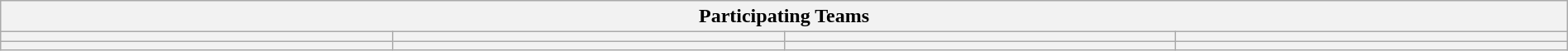<table class="wikitable" style="width:100%;">
<tr>
<th colspan=4><strong>Participating Teams</strong></th>
</tr>
<tr>
<th style="width:25%;"></th>
<th style="width:25%;"></th>
<th style="width:25%;"></th>
<th style="width:25%;"></th>
</tr>
<tr>
<th></th>
<th></th>
<th></th>
<th></th>
</tr>
</table>
